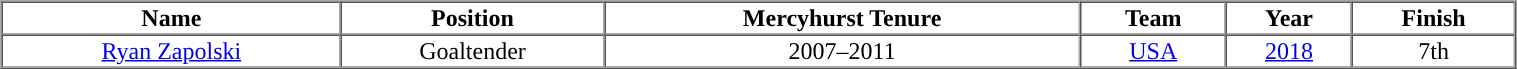<table cellpadding="1" border="1" cellspacing="0" width="80%">
<tr>
<th>Name</th>
<th>Position</th>
<th>Mercyhurst Tenure</th>
<th>Team</th>
<th>Year</th>
<th>Finish</th>
</tr>
<tr align="center">
<td><a href='#'>Ryan Zapolski</a></td>
<td>Goaltender</td>
<td>2007–2011</td>
<td> <a href='#'>USA</a></td>
<td><a href='#'>2018</a></td>
<td>7th</td>
</tr>
<tr align="center">
</tr>
</table>
